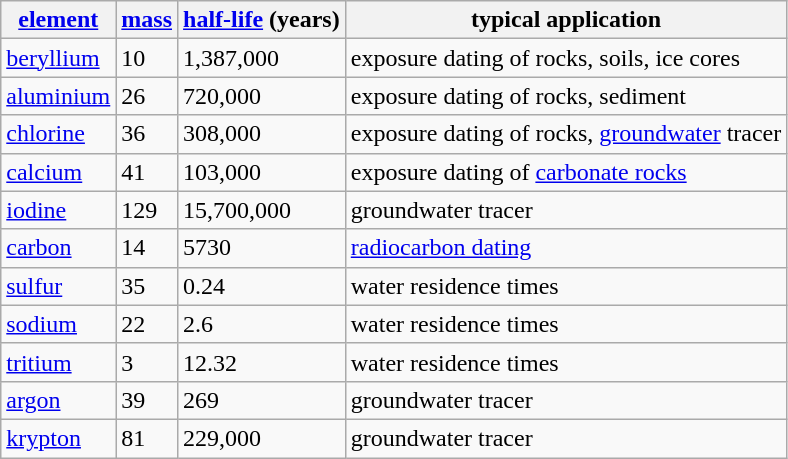<table class="wikitable">
<tr>
<th><a href='#'>element</a></th>
<th><a href='#'>mass</a></th>
<th><a href='#'>half-life</a> (years)</th>
<th>typical application</th>
</tr>
<tr>
<td><a href='#'>beryllium</a></td>
<td>10</td>
<td>1,387,000</td>
<td>exposure dating of rocks, soils, ice cores</td>
</tr>
<tr>
<td><a href='#'>aluminium</a></td>
<td>26</td>
<td>720,000</td>
<td>exposure dating of rocks, sediment</td>
</tr>
<tr>
<td><a href='#'>chlorine</a></td>
<td>36</td>
<td>308,000</td>
<td>exposure dating of rocks, <a href='#'>groundwater</a> tracer</td>
</tr>
<tr>
<td><a href='#'>calcium</a></td>
<td>41</td>
<td>103,000</td>
<td>exposure dating of <a href='#'>carbonate rocks</a></td>
</tr>
<tr>
<td><a href='#'>iodine</a></td>
<td>129</td>
<td>15,700,000</td>
<td>groundwater tracer</td>
</tr>
<tr>
<td><a href='#'>carbon</a></td>
<td>14</td>
<td>5730</td>
<td><a href='#'>radiocarbon dating</a></td>
</tr>
<tr>
<td><a href='#'>sulfur</a></td>
<td>35</td>
<td>0.24</td>
<td>water residence times</td>
</tr>
<tr>
<td><a href='#'>sodium</a></td>
<td>22</td>
<td>2.6</td>
<td>water residence times</td>
</tr>
<tr>
<td><a href='#'>tritium</a></td>
<td>3</td>
<td>12.32</td>
<td>water residence times</td>
</tr>
<tr>
<td><a href='#'>argon</a></td>
<td>39</td>
<td>269</td>
<td>groundwater tracer</td>
</tr>
<tr>
<td><a href='#'>krypton</a></td>
<td>81</td>
<td>229,000</td>
<td>groundwater tracer</td>
</tr>
</table>
